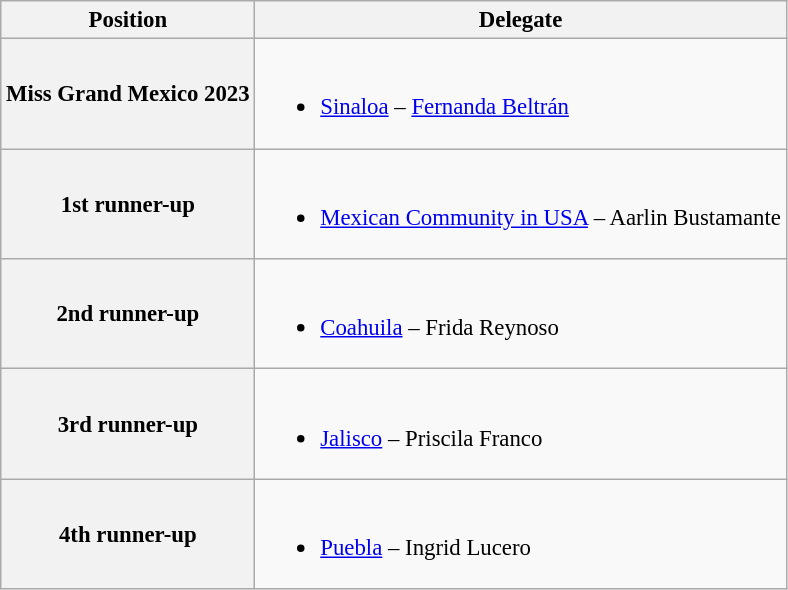<table class="wikitable" style="font-size: 95%";>
<tr>
<th>Position</th>
<th>Delegate</th>
</tr>
<tr>
<th>Miss Grand Mexico 2023</th>
<td><br><ul><li><a href='#'>Sinaloa</a> – <a href='#'>Fernanda Beltrán</a></li></ul></td>
</tr>
<tr>
<th>1st runner-up</th>
<td><br><ul><li><a href='#'>Mexican Community in USA</a> – Aarlin Bustamante</li></ul></td>
</tr>
<tr>
<th>2nd runner-up</th>
<td><br><ul><li><a href='#'>Coahuila</a> – Frida Reynoso</li></ul></td>
</tr>
<tr>
<th>3rd runner-up</th>
<td><br><ul><li><a href='#'>Jalisco</a> – Priscila Franco</li></ul></td>
</tr>
<tr>
<th>4th runner-up</th>
<td><br><ul><li><a href='#'>Puebla</a> – Ingrid Lucero</li></ul></td>
</tr>
</table>
